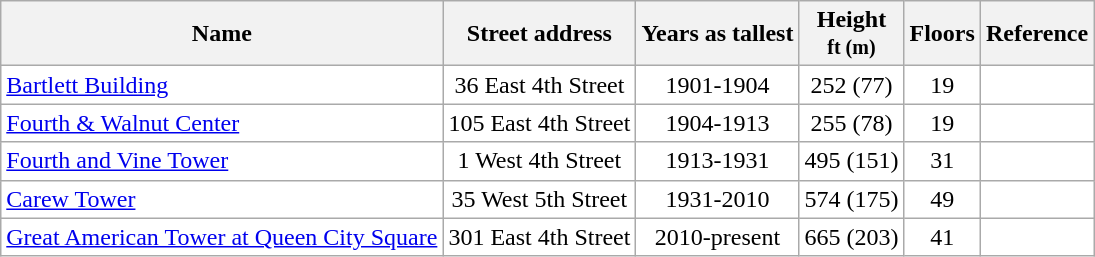<table class="wikitable sortable" style="border:#999; background:#fff; text-align: center">
<tr>
<th scope=col>Name</th>
<th scope=col>Street address</th>
<th scope=col>Years as tallest</th>
<th scope=col>Height<br><small>ft (m)</small></th>
<th scope=col>Floors</th>
<th scope=col class="unsortable">Reference</th>
</tr>
<tr>
<td align=left><a href='#'>Bartlett Building</a></td>
<td>36 East 4th Street</td>
<td align="center">1901-1904</td>
<td align="center">252 (77)</td>
<td align="center">19</td>
<td align="center"></td>
</tr>
<tr>
<td align=left><a href='#'>Fourth & Walnut Center</a></td>
<td>105 East 4th Street</td>
<td align="center">1904-1913</td>
<td align="center">255 (78)</td>
<td align="center">19</td>
<td align="center"></td>
</tr>
<tr>
<td align=left><a href='#'>Fourth and Vine Tower</a></td>
<td>1 West 4th Street</td>
<td align="center">1913-1931</td>
<td align="center">495 (151)</td>
<td align="center">31</td>
<td align="center"><br></td>
</tr>
<tr>
<td align=left><a href='#'>Carew Tower</a></td>
<td>35 West 5th Street</td>
<td align="center">1931-2010</td>
<td align="center">574 (175)</td>
<td align="center">49</td>
<td align="center"><br></td>
</tr>
<tr>
<td align=left><a href='#'>Great American Tower at Queen City Square</a></td>
<td>301 East 4th Street</td>
<td align="center">2010-present</td>
<td align="center">665 (203)</td>
<td align="center">41</td>
<td align="center"></td>
</tr>
<tr>
</tr>
</table>
